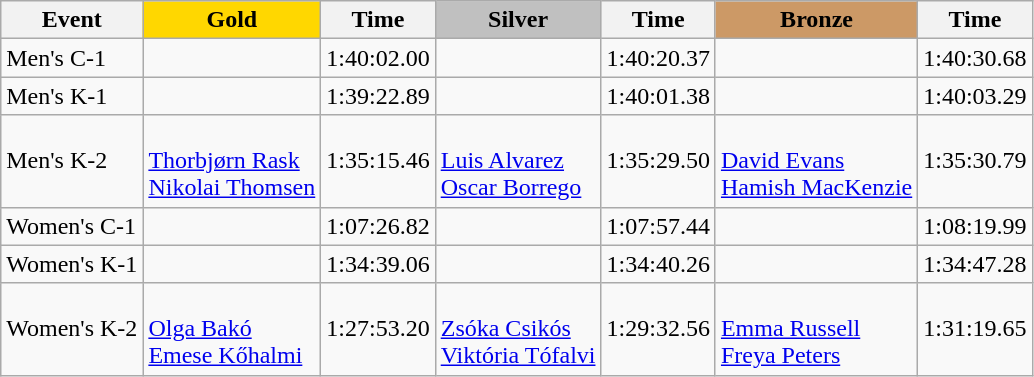<table class="wikitable">
<tr>
<th>Event</th>
<td align=center bgcolor="gold"><strong>Gold</strong></td>
<th>Time</th>
<td align=center bgcolor="silver"><strong>Silver</strong></td>
<th>Time</th>
<td align=center bgcolor="CC9966"><strong>Bronze</strong></td>
<th>Time</th>
</tr>
<tr>
<td>Men's C-1</td>
<td></td>
<td>1:40:02.00</td>
<td></td>
<td>1:40:20.37</td>
<td></td>
<td>1:40:30.68</td>
</tr>
<tr>
<td>Men's K-1</td>
<td></td>
<td>1:39:22.89</td>
<td></td>
<td>1:40:01.38</td>
<td></td>
<td>1:40:03.29</td>
</tr>
<tr>
<td>Men's K-2</td>
<td><br><a href='#'>Thorbjørn Rask</a><br><a href='#'>Nikolai Thomsen</a></td>
<td>1:35:15.46</td>
<td><br><a href='#'>Luis Alvarez</a><br><a href='#'>Oscar Borrego</a></td>
<td>1:35:29.50</td>
<td><br><a href='#'>David Evans</a><br><a href='#'>Hamish MacKenzie</a></td>
<td>1:35:30.79</td>
</tr>
<tr>
<td>Women's C-1</td>
<td></td>
<td>1:07:26.82</td>
<td></td>
<td>1:07:57.44</td>
<td></td>
<td>1:08:19.99</td>
</tr>
<tr>
<td>Women's K-1</td>
<td></td>
<td>1:34:39.06</td>
<td></td>
<td>1:34:40.26</td>
<td></td>
<td>1:34:47.28</td>
</tr>
<tr>
<td>Women's K-2</td>
<td><br><a href='#'>Olga Bakó</a><br><a href='#'>Emese Kőhalmi</a></td>
<td>1:27:53.20</td>
<td><br><a href='#'>Zsóka Csikós</a><br><a href='#'>Viktória Tófalvi</a></td>
<td>1:29:32.56</td>
<td><br><a href='#'>Emma Russell</a><br><a href='#'>Freya Peters</a></td>
<td>1:31:19.65</td>
</tr>
</table>
